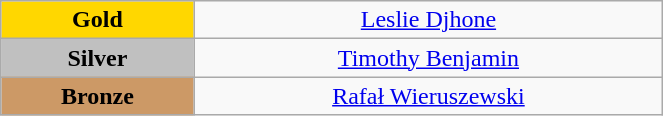<table class="wikitable" style="text-align:center; " width="35%">
<tr>
<td bgcolor="gold"><strong>Gold</strong></td>
<td><a href='#'>Leslie Djhone</a><br>  <small><em></em></small></td>
</tr>
<tr>
<td bgcolor="silver"><strong>Silver</strong></td>
<td><a href='#'>Timothy Benjamin</a><br>  <small><em></em></small></td>
</tr>
<tr>
<td bgcolor="CC9966"><strong>Bronze</strong></td>
<td><a href='#'>Rafał Wieruszewski</a><br>  <small><em></em></small></td>
</tr>
</table>
